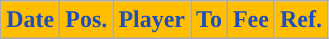<table class="wikitable plainrowheaders sortable">
<tr>
<th style="background:#ffbf00;color:#1C4EBD ">Date</th>
<th style="background:#ffbf00;color:#1C4EBD ">Pos.</th>
<th style="background:#ffbf00;color:#1C4EBD ">Player</th>
<th style="background:#ffbf00;color:#1C4EBD ">To</th>
<th style="background:#ffbf00;color:#1C4EBD ">Fee</th>
<th style="background:#ffbf00;color:#1C4EBD ">Ref.</th>
</tr>
</table>
